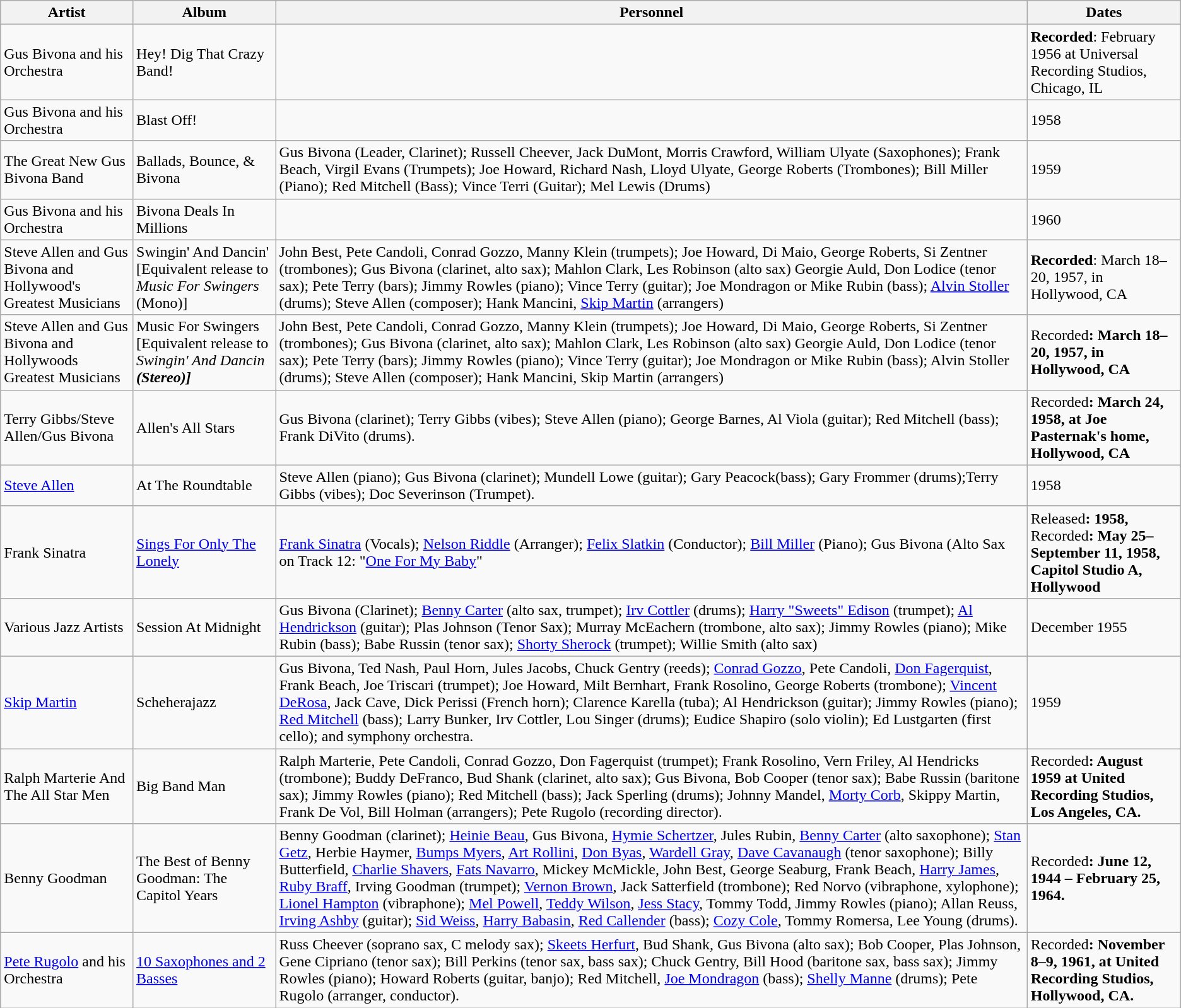<table class="wikitable">
<tr>
<th>Artist</th>
<th>Album</th>
<th>Personnel</th>
<th>Dates</th>
</tr>
<tr>
<td>Gus Bivona and his Orchestra</td>
<td>Hey! Dig That Crazy Band!</td>
<td></td>
<td><strong>Recorded</strong>: February 1956 at Universal Recording Studios, Chicago, IL</td>
</tr>
<tr>
<td>Gus Bivona and his Orchestra</td>
<td>Blast Off!</td>
<td></td>
<td>1958</td>
</tr>
<tr>
<td>The Great New Gus Bivona Band</td>
<td>Ballads, Bounce, & Bivona</td>
<td>Gus Bivona (Leader, Clarinet); Russell Cheever, Jack DuMont, Morris Crawford, William Ulyate (Saxophones); Frank Beach, Virgil Evans (Trumpets); Joe Howard, Richard Nash, Lloyd Ulyate, George Roberts (Trombones); Bill Miller (Piano); Red Mitchell (Bass); Vince Terri (Guitar); Mel Lewis (Drums)</td>
<td>1959</td>
</tr>
<tr>
<td>Gus Bivona and his Orchestra</td>
<td>Bivona Deals In Millions</td>
<td></td>
<td>1960</td>
</tr>
<tr>
<td>Steve Allen and Gus Bivona and Hollywood's Greatest Musicians</td>
<td>Swingin' And Dancin' [Equivalent release to <em>Music For Swingers</em> (Mono)]</td>
<td>John Best, Pete Candoli, Conrad Gozzo, Manny Klein (trumpets); Joe Howard, Di Maio, George Roberts, Si Zentner (trombones); Gus Bivona (clarinet, alto sax); Mahlon Clark, Les Robinson (alto sax) Georgie Auld, Don Lodice (tenor sax); Pete Terry (bars); Jimmy Rowles (piano); Vince Terry (guitar); Joe Mondragon or Mike Rubin (bass); <a href='#'>Alvin Stoller</a> (drums); Steve Allen (composer); Hank Mancini, <a href='#'>Skip Martin</a> (arrangers)</td>
<td><strong>Recorded</strong>: March 18–20, 1957, in Hollywood, CA</td>
</tr>
<tr>
<td>Steve Allen and Gus Bivona and Hollywoods Greatest Musicians</td>
<td>Music For Swingers [Equivalent release to <em>Swingin' And Dancin<strong> (Stereo)]</td>
<td>John Best, Pete Candoli, Conrad Gozzo, Manny Klein (trumpets); Joe Howard, Di Maio, George Roberts, Si Zentner (trombones); Gus Bivona (clarinet, alto sax); Mahlon Clark, Les Robinson (alto sax) Georgie Auld, Don Lodice (tenor sax); Pete Terry (bars); Jimmy Rowles (piano); Vince Terry (guitar); Joe Mondragon or Mike Rubin (bass); Alvin Stoller (drums); Steve Allen (composer); Hank Mancini, Skip Martin (arrangers)</td>
<td></strong>Recorded<strong>: March 18–20, 1957, in Hollywood, CA</td>
</tr>
<tr>
<td>Terry Gibbs/Steve Allen/Gus Bivona</td>
<td>Allen's All Stars</td>
<td>Gus Bivona (clarinet); Terry Gibbs (vibes); Steve Allen (piano); George Barnes, Al Viola (guitar); Red Mitchell (bass); Frank DiVito (drums).</td>
<td></strong>Recorded<strong>: March 24, 1958, at Joe Pasternak's home, Hollywood, CA</td>
</tr>
<tr>
<td><a href='#'>Steve Allen</a></td>
<td>At The Roundtable</td>
<td>Steve Allen (piano); Gus Bivona (clarinet); Mundell Lowe (guitar); Gary Peacock(bass); Gary Frommer (drums);Terry Gibbs (vibes); Doc Severinson (Trumpet).</td>
<td>1958</td>
</tr>
<tr>
<td>Frank Sinatra</td>
<td><a href='#'>Sings For Only The Lonely</a></td>
<td><a href='#'>Frank Sinatra</a> (Vocals); <a href='#'>Nelson Riddle</a> (Arranger); <a href='#'>Felix Slatkin</a> (Conductor); <a href='#'>Bill Miller</a> (Piano); Gus Bivona (Alto Sax on Track 12: "<a href='#'>One For My Baby</a>"</td>
<td></strong>Released<strong>: 1958, </strong>Recorded<strong>: May 25–September 11, 1958, Capitol Studio A, Hollywood</td>
</tr>
<tr>
<td></em>Various Jazz Artists<em></td>
<td>Session At Midnight</td>
<td>Gus Bivona (Clarinet); <a href='#'>Benny Carter</a> (alto sax, trumpet); <a href='#'>Irv Cottler</a> (drums); <a href='#'>Harry "Sweets" Edison</a> (trumpet); <a href='#'>Al Hendrickson</a> (guitar); Plas Johnson (Tenor Sax); Murray McEachern (trombone, alto sax); Jimmy Rowles (piano); Mike Rubin (bass); Babe Russin (tenor sax); <a href='#'>Shorty Sherock</a> (trumpet); Willie Smith (alto sax)</td>
<td>December 1955</td>
</tr>
<tr>
<td><a href='#'>Skip Martin</a></td>
<td>Scheherajazz</td>
<td>Gus Bivona, Ted Nash, Paul Horn, Jules Jacobs, Chuck Gentry (reeds); <a href='#'>Conrad Gozzo</a>, Pete Candoli, <a href='#'>Don Fagerquist</a>, Frank Beach, Joe Triscari (trumpet); Joe Howard, Milt Bernhart, Frank Rosolino, George Roberts (trombone); <a href='#'>Vincent DeRosa</a>, Jack Cave, Dick Perissi (French horn); Clarence Karella (tuba); Al Hendrickson (guitar); Jimmy Rowles (piano); <a href='#'>Red Mitchell</a> (bass); Larry Bunker, Irv Cottler, Lou Singer (drums); Eudice Shapiro (solo violin); Ed Lustgarten (first cello); and symphony orchestra.</td>
<td>1959</td>
</tr>
<tr>
<td>Ralph Marterie And The All Star Men</td>
<td>Big Band Man</td>
<td>Ralph Marterie, Pete Candoli, Conrad Gozzo, Don Fagerquist (trumpet); Frank Rosolino, Vern Friley, Al Hendricks (trombone); Buddy DeFranco, Bud Shank (clarinet, alto sax); Gus Bivona, Bob Cooper (tenor sax); Babe Russin (baritone sax); Jimmy Rowles (piano); Red Mitchell (bass); Jack Sperling (drums); Johnny Mandel, <a href='#'>Morty Corb</a>, Skippy Martin, Frank De Vol, Bill Holman (arrangers); Pete Rugolo (recording director).</td>
<td></strong>Recorded<strong>: August 1959 at United Recording Studios, Los Angeles, CA.</td>
</tr>
<tr>
<td>Benny Goodman</td>
<td>The Best of Benny Goodman: The Capitol Years</td>
<td>Benny Goodman (clarinet); <a href='#'>Heinie Beau</a>, Gus Bivona, <a href='#'>Hymie Schertzer</a>, Jules Rubin, <a href='#'>Benny Carter</a> (alto saxophone); <a href='#'>Stan Getz</a>, Herbie Haymer, <a href='#'>Bumps Myers</a>, <a href='#'>Art Rollini</a>, <a href='#'>Don Byas</a>, <a href='#'>Wardell Gray</a>, <a href='#'>Dave Cavanaugh</a> (tenor saxophone); Billy Butterfield, <a href='#'>Charlie Shavers</a>, <a href='#'>Fats Navarro</a>, Mickey McMickle, John Best, George Seaburg, Frank Beach, <a href='#'>Harry James</a>, <a href='#'>Ruby Braff</a>, Irving Goodman (trumpet); <a href='#'>Vernon Brown</a>, Jack Satterfield (trombone); Red Norvo (vibraphone, xylophone); <a href='#'>Lionel Hampton</a> (vibraphone); <a href='#'>Mel Powell</a>, <a href='#'>Teddy Wilson</a>, <a href='#'>Jess Stacy</a>, Tommy Todd, Jimmy Rowles (piano); Allan Reuss, <a href='#'>Irving Ashby</a> (guitar); <a href='#'>Sid Weiss</a>, <a href='#'>Harry Babasin</a>, <a href='#'>Red Callender</a> (bass); <a href='#'>Cozy Cole</a>, Tommy Romersa, Lee Young (drums).</td>
<td></strong>Recorded<strong>: June 12, 1944 – February 25, 1964.</td>
</tr>
<tr>
<td><a href='#'>Pete Rugolo</a> and his Orchestra</td>
<td></em><a href='#'>10 Saxophones and 2 Basses</a><em></td>
<td>Russ Cheever (soprano sax, C melody sax); <a href='#'>Skeets Herfurt</a>, Bud Shank, Gus Bivona (alto sax); Bob Cooper, Plas Johnson, Gene Cipriano (tenor sax); Bill Perkins (tenor sax, bass sax); Chuck Gentry, Bill Hood (baritone sax, bass sax); Jimmy Rowles (piano); Howard Roberts (guitar, banjo); Red Mitchell, <a href='#'>Joe Mondragon</a> (bass); <a href='#'>Shelly Manne</a> (drums); Pete Rugolo (arranger, conductor).</td>
<td></strong>Recorded<strong>: November 8–9, 1961, at United Recording Studios, Hollywood, CA.</td>
</tr>
</table>
